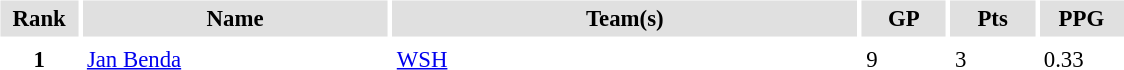<table id="Table3" cellspacing="3" cellpadding="3" style="font-size:95%;">
<tr style="text-align:center; background:#e0e0e0">
<th style="width:3em;">Rank</th>
<th style="width:13em;">Name</th>
<th style="width:20em;">Team(s)</th>
<th style="width:3.3em;">GP</th>
<th style="width:3.3em;">Pts</th>
<th style="width:3.3em;">PPG</th>
</tr>
<tr>
<th>1</th>
<td><a href='#'>Jan Benda</a></td>
<td><a href='#'>WSH</a></td>
<td>9</td>
<td>3</td>
<td>0.33</td>
</tr>
</table>
